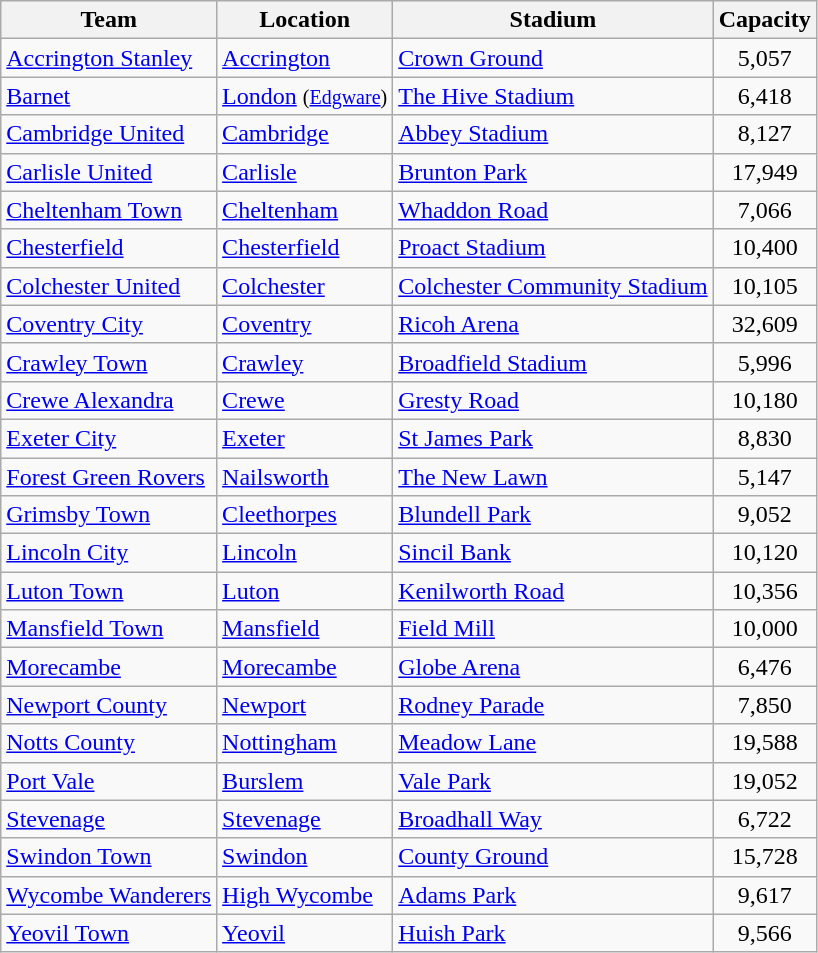<table class="wikitable sortable">
<tr>
<th>Team</th>
<th>Location</th>
<th>Stadium</th>
<th>Capacity</th>
</tr>
<tr>
<td><a href='#'>Accrington Stanley</a></td>
<td><a href='#'>Accrington</a></td>
<td><a href='#'>Crown Ground</a></td>
<td align="center">5,057</td>
</tr>
<tr>
<td><a href='#'>Barnet</a></td>
<td><a href='#'>London</a> <small>(<a href='#'>Edgware</a>)</small></td>
<td><a href='#'>The Hive Stadium</a></td>
<td align="center">6,418</td>
</tr>
<tr>
<td><a href='#'>Cambridge United</a></td>
<td><a href='#'>Cambridge</a></td>
<td><a href='#'>Abbey Stadium</a></td>
<td align="center">8,127</td>
</tr>
<tr>
<td><a href='#'>Carlisle United</a></td>
<td><a href='#'>Carlisle</a></td>
<td><a href='#'>Brunton Park</a></td>
<td align="center">17,949</td>
</tr>
<tr>
<td><a href='#'>Cheltenham Town</a></td>
<td><a href='#'>Cheltenham</a></td>
<td><a href='#'>Whaddon Road</a></td>
<td align="center">7,066</td>
</tr>
<tr>
<td><a href='#'>Chesterfield</a></td>
<td><a href='#'>Chesterfield</a></td>
<td><a href='#'>Proact Stadium</a></td>
<td align="center">10,400</td>
</tr>
<tr>
<td><a href='#'>Colchester United</a></td>
<td><a href='#'>Colchester</a></td>
<td><a href='#'>Colchester Community Stadium</a></td>
<td align="center">10,105</td>
</tr>
<tr>
<td><a href='#'>Coventry City</a></td>
<td><a href='#'>Coventry</a></td>
<td><a href='#'>Ricoh Arena</a></td>
<td align="center">32,609</td>
</tr>
<tr>
<td><a href='#'>Crawley Town</a></td>
<td><a href='#'>Crawley</a></td>
<td><a href='#'>Broadfield Stadium</a></td>
<td align="center">5,996</td>
</tr>
<tr>
<td><a href='#'>Crewe Alexandra</a></td>
<td><a href='#'>Crewe</a></td>
<td><a href='#'>Gresty Road</a></td>
<td align="center">10,180</td>
</tr>
<tr>
<td><a href='#'>Exeter City</a></td>
<td><a href='#'>Exeter</a></td>
<td><a href='#'>St James Park</a></td>
<td align="center">8,830</td>
</tr>
<tr>
<td><a href='#'>Forest Green Rovers</a></td>
<td><a href='#'>Nailsworth</a></td>
<td><a href='#'>The New Lawn</a></td>
<td align="center">5,147</td>
</tr>
<tr>
<td><a href='#'>Grimsby Town</a></td>
<td><a href='#'>Cleethorpes</a></td>
<td><a href='#'>Blundell Park</a></td>
<td align="center">9,052</td>
</tr>
<tr>
<td><a href='#'>Lincoln City</a></td>
<td><a href='#'>Lincoln</a></td>
<td><a href='#'>Sincil Bank</a></td>
<td align="center">10,120</td>
</tr>
<tr>
<td><a href='#'>Luton Town</a></td>
<td><a href='#'>Luton</a></td>
<td><a href='#'>Kenilworth Road</a></td>
<td align="center">10,356</td>
</tr>
<tr>
<td><a href='#'>Mansfield Town</a></td>
<td><a href='#'>Mansfield</a></td>
<td><a href='#'>Field Mill</a></td>
<td align="center">10,000</td>
</tr>
<tr>
<td><a href='#'>Morecambe</a></td>
<td><a href='#'>Morecambe</a></td>
<td><a href='#'>Globe Arena</a></td>
<td align="center">6,476</td>
</tr>
<tr>
<td><a href='#'>Newport County</a></td>
<td><a href='#'>Newport</a></td>
<td><a href='#'>Rodney Parade</a></td>
<td align="center">7,850</td>
</tr>
<tr>
<td><a href='#'>Notts County</a></td>
<td><a href='#'>Nottingham</a></td>
<td><a href='#'>Meadow Lane</a></td>
<td align="center">19,588</td>
</tr>
<tr>
<td><a href='#'>Port Vale</a></td>
<td><a href='#'>Burslem</a></td>
<td><a href='#'>Vale Park</a></td>
<td align="center">19,052</td>
</tr>
<tr>
<td><a href='#'>Stevenage</a></td>
<td><a href='#'>Stevenage</a></td>
<td><a href='#'>Broadhall Way</a></td>
<td align="center">6,722</td>
</tr>
<tr>
<td><a href='#'>Swindon Town</a></td>
<td><a href='#'>Swindon</a></td>
<td><a href='#'>County Ground</a></td>
<td align="center">15,728</td>
</tr>
<tr>
<td><a href='#'>Wycombe Wanderers</a></td>
<td><a href='#'>High Wycombe</a></td>
<td><a href='#'>Adams Park</a></td>
<td align="center">9,617</td>
</tr>
<tr>
<td><a href='#'>Yeovil Town</a></td>
<td><a href='#'>Yeovil</a></td>
<td><a href='#'>Huish Park</a></td>
<td align="center">9,566</td>
</tr>
</table>
